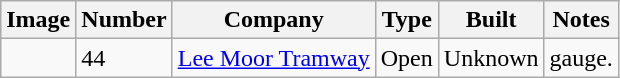<table class="wikitable sortable">
<tr>
<th class=unsortable>Image</th>
<th>Number</th>
<th>Company</th>
<th>Type</th>
<th>Built</th>
<th class=unsortable>Notes</th>
</tr>
<tr>
<td></td>
<td>44</td>
<td><a href='#'>Lee Moor Tramway</a></td>
<td>Open</td>
<td>Unknown</td>
<td> gauge.</td>
</tr>
</table>
